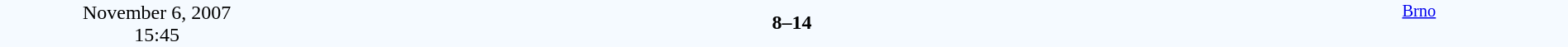<table style="width: 100%; background:#F5FAFF;" cellspacing="0">
<tr>
<td align=center rowspan=3 width=20%>November 6, 2007<br>15:45</td>
</tr>
<tr>
<td width=24% align=right></td>
<td align=center width=13%><strong>8–14</strong></td>
<td width=24%></td>
<td style=font-size:85% rowspan=3 valign=top align=center><a href='#'>Brno</a></td>
</tr>
<tr style=font-size:85%>
<td align=right></td>
<td align=center></td>
<td></td>
</tr>
</table>
